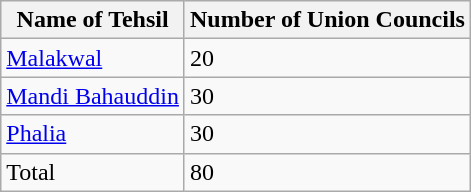<table class="wikitable">
<tr>
<th>Name of Tehsil</th>
<th>Number of Union Councils</th>
</tr>
<tr>
<td><a href='#'>Malakwal</a></td>
<td>20</td>
</tr>
<tr>
<td><a href='#'>Mandi Bahauddin</a></td>
<td>30</td>
</tr>
<tr>
<td><a href='#'>Phalia</a></td>
<td>30</td>
</tr>
<tr>
<td>Total</td>
<td>80</td>
</tr>
</table>
